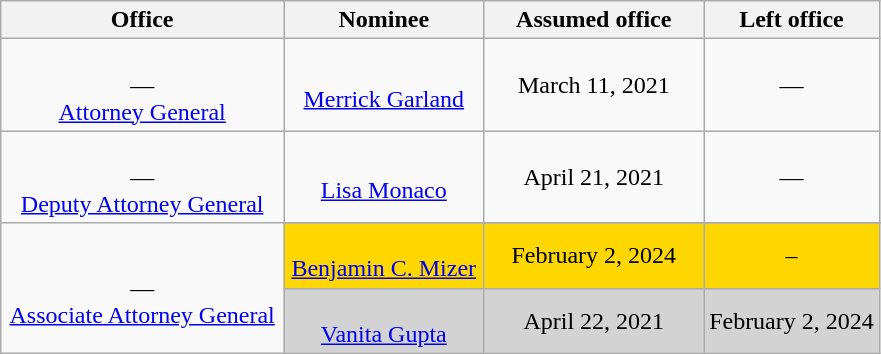<table class="wikitable sortable" style="text-align:center">
<tr>
<th>Office</th>
<th>Nominee</th>
<th style="width:25%;" data-sort-type="date">Assumed office</th>
<th style="width:20%;" data-sort-type="date">Left office</th>
</tr>
<tr>
<td><br>—<br><a href='#'>Attorney General</a></td>
<td><br><a href='#'>Merrick Garland</a></td>
<td>March 11, 2021<br></td>
<td>—</td>
</tr>
<tr>
<td><br>—<br><a href='#'>Deputy Attorney General</a></td>
<td><br><a href='#'>Lisa Monaco</a></td>
<td>April 21, 2021<br></td>
<td>—</td>
</tr>
<tr>
<td rowspan="3"><br>—<br><a href='#'>Associate Attorney General</a></td>
</tr>
<tr style="background:gold;">
<td><br><a href='#'>Benjamin C. Mizer</a></td>
<td>February 2, 2024</td>
<td>–</td>
</tr>
<tr style="background:lightgray;">
<td><br><a href='#'>Vanita Gupta</a></td>
<td>April 22, 2021<br></td>
<td>February 2, 2024</td>
</tr>
</table>
